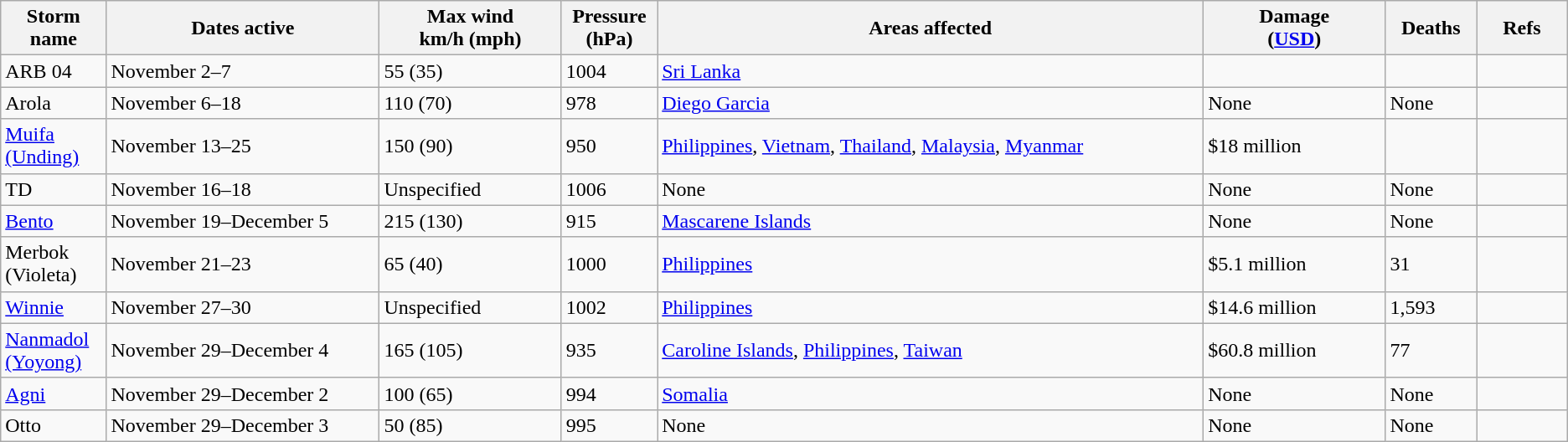<table class="wikitable sortable">
<tr>
<th width="5%">Storm name</th>
<th width="15%">Dates active</th>
<th width="10%">Max wind<br>km/h (mph)</th>
<th width="5%">Pressure<br>(hPa)</th>
<th width="30%">Areas affected</th>
<th width="10%">Damage<br>(<a href='#'>USD</a>)</th>
<th width="5%">Deaths</th>
<th width="5%">Refs</th>
</tr>
<tr>
<td>ARB 04</td>
<td>November 2–7</td>
<td>55 (35)</td>
<td>1004</td>
<td><a href='#'>Sri Lanka</a></td>
<td></td>
<td></td>
<td></td>
</tr>
<tr>
<td>Arola</td>
<td>November 6–18</td>
<td>110 (70)</td>
<td>978</td>
<td><a href='#'>Diego Garcia</a></td>
<td>None</td>
<td>None</td>
<td></td>
</tr>
<tr>
<td><a href='#'>Muifa (Unding)</a></td>
<td>November 13–25</td>
<td>150 (90)</td>
<td>950</td>
<td><a href='#'>Philippines</a>, <a href='#'>Vietnam</a>, <a href='#'>Thailand</a>, <a href='#'>Malaysia</a>, <a href='#'>Myanmar</a></td>
<td>$18 million</td>
<td></td>
<td></td>
</tr>
<tr>
<td>TD</td>
<td>November 16–18</td>
<td>Unspecified</td>
<td>1006</td>
<td>None</td>
<td>None</td>
<td>None</td>
<td></td>
</tr>
<tr>
<td><a href='#'>Bento</a></td>
<td>November 19–December 5</td>
<td>215 (130)</td>
<td>915</td>
<td><a href='#'>Mascarene Islands</a></td>
<td>None</td>
<td>None</td>
<td></td>
</tr>
<tr>
<td>Merbok (Violeta)</td>
<td>November 21–23</td>
<td>65 (40)</td>
<td>1000</td>
<td><a href='#'>Philippines</a></td>
<td>$5.1 million</td>
<td>31</td>
<td></td>
</tr>
<tr>
<td><a href='#'>Winnie</a></td>
<td>November 27–30</td>
<td>Unspecified</td>
<td>1002</td>
<td><a href='#'>Philippines</a></td>
<td>$14.6 million</td>
<td>1,593</td>
<td></td>
</tr>
<tr>
<td><a href='#'>Nanmadol (Yoyong)</a></td>
<td>November 29–December 4</td>
<td>165 (105)</td>
<td>935</td>
<td><a href='#'>Caroline Islands</a>, <a href='#'>Philippines</a>, <a href='#'>Taiwan</a></td>
<td>$60.8 million</td>
<td>77</td>
<td></td>
</tr>
<tr>
<td><a href='#'>Agni</a></td>
<td>November 29–December 2</td>
<td>100 (65)</td>
<td>994</td>
<td><a href='#'>Somalia</a></td>
<td>None</td>
<td>None</td>
<td></td>
</tr>
<tr>
<td>Otto</td>
<td>November 29–December 3</td>
<td>50 (85)</td>
<td>995</td>
<td>None</td>
<td>None</td>
<td>None</td>
<td></td>
</tr>
</table>
